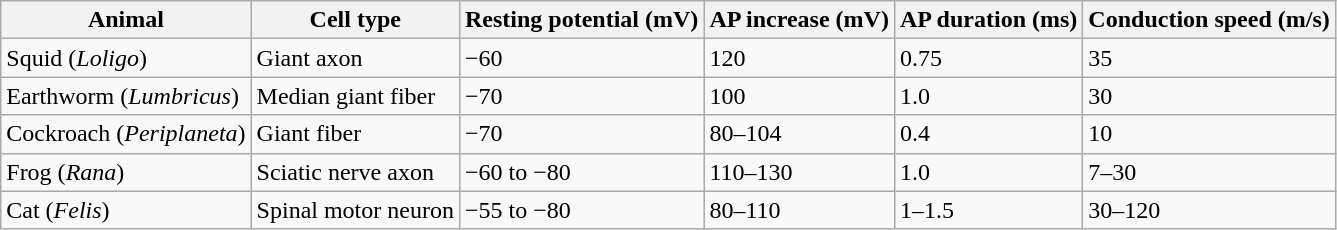<table class="wikitable" id="action_potential_texonomic_comparison" align="center">
<tr>
<th>Animal</th>
<th>Cell type</th>
<th>Resting potential (mV)</th>
<th>AP increase (mV)</th>
<th>AP duration (ms)</th>
<th>Conduction speed (m/s)</th>
</tr>
<tr>
<td>Squid (<em>Loligo</em>)</td>
<td>Giant axon</td>
<td>−60</td>
<td>120</td>
<td>0.75</td>
<td>35</td>
</tr>
<tr>
<td>Earthworm (<em>Lumbricus</em>)</td>
<td>Median giant fiber</td>
<td>−70</td>
<td>100</td>
<td>1.0</td>
<td>30</td>
</tr>
<tr>
<td>Cockroach (<em>Periplaneta</em>)</td>
<td>Giant fiber</td>
<td>−70</td>
<td>80–104</td>
<td>0.4</td>
<td>10</td>
</tr>
<tr>
<td>Frog (<em>Rana</em>)</td>
<td>Sciatic nerve axon</td>
<td>−60 to −80</td>
<td>110–130</td>
<td>1.0</td>
<td>7–30</td>
</tr>
<tr>
<td>Cat (<em>Felis</em>)</td>
<td>Spinal motor neuron</td>
<td>−55 to −80</td>
<td>80–110</td>
<td>1–1.5</td>
<td>30–120</td>
</tr>
</table>
